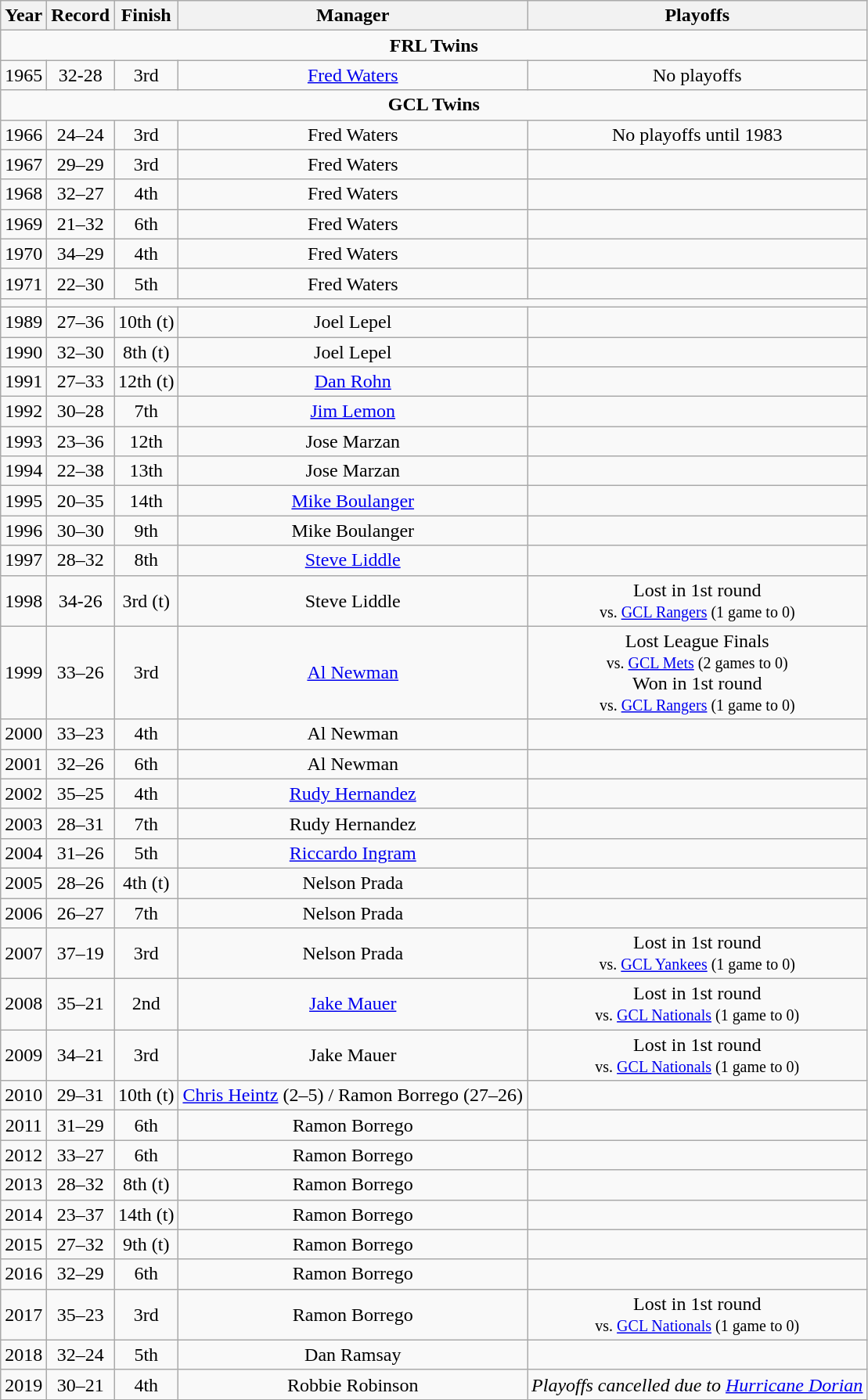<table class="wikitable">
<tr>
<th>Year</th>
<th>Record</th>
<th>Finish</th>
<th>Manager</th>
<th>Playoffs</th>
</tr>
<tr>
<td align=center colspan=6><strong>FRL Twins</strong></td>
</tr>
<tr align=center>
<td>1965</td>
<td>32-28</td>
<td>3rd</td>
<td><a href='#'>Fred Waters</a></td>
<td>No playoffs</td>
</tr>
<tr align=center>
<td align=center colspan=6><strong>GCL Twins</strong></td>
</tr>
<tr align=center>
<td>1966</td>
<td>24–24</td>
<td>3rd</td>
<td>Fred Waters</td>
<td>No playoffs until 1983</td>
</tr>
<tr align=center>
<td>1967</td>
<td>29–29</td>
<td>3rd</td>
<td>Fred Waters</td>
<td></td>
</tr>
<tr align=center>
<td>1968</td>
<td>32–27</td>
<td>4th</td>
<td>Fred Waters</td>
<td></td>
</tr>
<tr align=center>
<td>1969</td>
<td>21–32</td>
<td>6th</td>
<td>Fred Waters</td>
<td></td>
</tr>
<tr align=center>
<td>1970</td>
<td>34–29</td>
<td>4th</td>
<td>Fred Waters</td>
<td></td>
</tr>
<tr align=center>
<td>1971</td>
<td>22–30</td>
<td>5th</td>
<td>Fred Waters</td>
<td></td>
</tr>
<tr align=center>
<td></td>
</tr>
<tr align=center>
<td>1989</td>
<td>27–36</td>
<td>10th (t)</td>
<td>Joel Lepel</td>
<td></td>
</tr>
<tr align=center>
<td>1990</td>
<td>32–30</td>
<td>8th (t)</td>
<td>Joel Lepel</td>
<td></td>
</tr>
<tr align=center>
<td>1991</td>
<td>27–33</td>
<td>12th (t)</td>
<td><a href='#'>Dan Rohn</a></td>
<td></td>
</tr>
<tr align=center>
<td>1992</td>
<td>30–28</td>
<td>7th</td>
<td><a href='#'>Jim Lemon</a></td>
<td></td>
</tr>
<tr align=center>
<td>1993</td>
<td>23–36</td>
<td>12th</td>
<td>Jose Marzan</td>
<td></td>
</tr>
<tr align=center>
<td>1994</td>
<td>22–38</td>
<td>13th</td>
<td>Jose Marzan</td>
<td></td>
</tr>
<tr align=center>
<td>1995</td>
<td>20–35</td>
<td>14th</td>
<td><a href='#'>Mike Boulanger</a></td>
<td></td>
</tr>
<tr align=center>
<td>1996</td>
<td>30–30</td>
<td>9th</td>
<td>Mike Boulanger</td>
<td></td>
</tr>
<tr align=center>
<td>1997</td>
<td>28–32</td>
<td>8th</td>
<td><a href='#'>Steve Liddle</a></td>
<td></td>
</tr>
<tr align=center>
<td>1998</td>
<td>34-26</td>
<td>3rd (t)</td>
<td>Steve Liddle</td>
<td>Lost in 1st round<br><small>vs. <a href='#'>GCL Rangers</a> (1 game to 0)</small></td>
</tr>
<tr align=center>
<td>1999</td>
<td>33–26</td>
<td>3rd</td>
<td><a href='#'>Al Newman</a></td>
<td>Lost League Finals<br><small>vs. <a href='#'>GCL Mets</a> (2 games to 0)</small><br>Won in 1st round<br><small>vs. <a href='#'>GCL Rangers</a> (1 game to 0)</small></td>
</tr>
<tr align=center>
<td>2000</td>
<td>33–23</td>
<td>4th</td>
<td>Al Newman</td>
<td></td>
</tr>
<tr align=center>
<td>2001</td>
<td>32–26</td>
<td>6th</td>
<td>Al Newman</td>
<td></td>
</tr>
<tr align=center>
<td>2002</td>
<td>35–25</td>
<td>4th</td>
<td><a href='#'>Rudy Hernandez</a></td>
<td></td>
</tr>
<tr align=center>
<td>2003</td>
<td>28–31</td>
<td>7th</td>
<td>Rudy Hernandez</td>
<td></td>
</tr>
<tr align=center>
<td>2004</td>
<td>31–26</td>
<td>5th</td>
<td><a href='#'>Riccardo Ingram</a></td>
<td></td>
</tr>
<tr align=center>
<td>2005</td>
<td>28–26</td>
<td>4th (t)</td>
<td>Nelson Prada</td>
<td></td>
</tr>
<tr align=center>
<td>2006</td>
<td>26–27</td>
<td>7th</td>
<td>Nelson Prada</td>
<td></td>
</tr>
<tr align=center>
<td>2007</td>
<td>37–19</td>
<td>3rd</td>
<td>Nelson Prada</td>
<td>Lost in 1st round<br><small>vs. <a href='#'>GCL Yankees</a> (1 game to 0)</small></td>
</tr>
<tr align=center>
<td>2008</td>
<td>35–21</td>
<td>2nd</td>
<td><a href='#'>Jake Mauer</a></td>
<td>Lost in 1st round<br><small>vs. <a href='#'>GCL Nationals</a> (1 game to 0)</small></td>
</tr>
<tr align=center>
<td>2009</td>
<td>34–21</td>
<td>3rd</td>
<td>Jake Mauer</td>
<td>Lost in 1st round<br><small>vs. <a href='#'>GCL Nationals</a> (1 game to 0)</small></td>
</tr>
<tr align=center>
<td>2010</td>
<td>29–31</td>
<td>10th (t)</td>
<td><a href='#'>Chris Heintz</a> (2–5) / Ramon Borrego (27–26)</td>
<td></td>
</tr>
<tr align=center>
<td>2011</td>
<td>31–29</td>
<td>6th</td>
<td>Ramon Borrego</td>
<td></td>
</tr>
<tr align=center>
<td>2012</td>
<td>33–27</td>
<td>6th</td>
<td>Ramon Borrego</td>
<td></td>
</tr>
<tr align=center>
<td>2013</td>
<td>28–32</td>
<td>8th (t)</td>
<td>Ramon Borrego</td>
<td></td>
</tr>
<tr align=center>
<td>2014</td>
<td>23–37</td>
<td>14th (t)</td>
<td>Ramon Borrego</td>
<td></td>
</tr>
<tr align=center>
<td>2015</td>
<td>27–32</td>
<td>9th (t)</td>
<td>Ramon Borrego</td>
<td></td>
</tr>
<tr align=center>
<td>2016</td>
<td>32–29</td>
<td>6th</td>
<td>Ramon Borrego</td>
<td></td>
</tr>
<tr align=center>
<td>2017</td>
<td>35–23</td>
<td>3rd</td>
<td>Ramon Borrego</td>
<td>Lost in 1st round<br><small>vs. <a href='#'>GCL Nationals</a> (1 game to 0)</small></td>
</tr>
<tr align=center>
<td>2018</td>
<td>32–24</td>
<td>5th</td>
<td>Dan Ramsay</td>
<td></td>
</tr>
<tr align=center>
<td>2019</td>
<td>30–21</td>
<td>4th</td>
<td>Robbie Robinson</td>
<td><em>Playoffs cancelled due to <a href='#'>Hurricane Dorian</a></em></td>
</tr>
</table>
